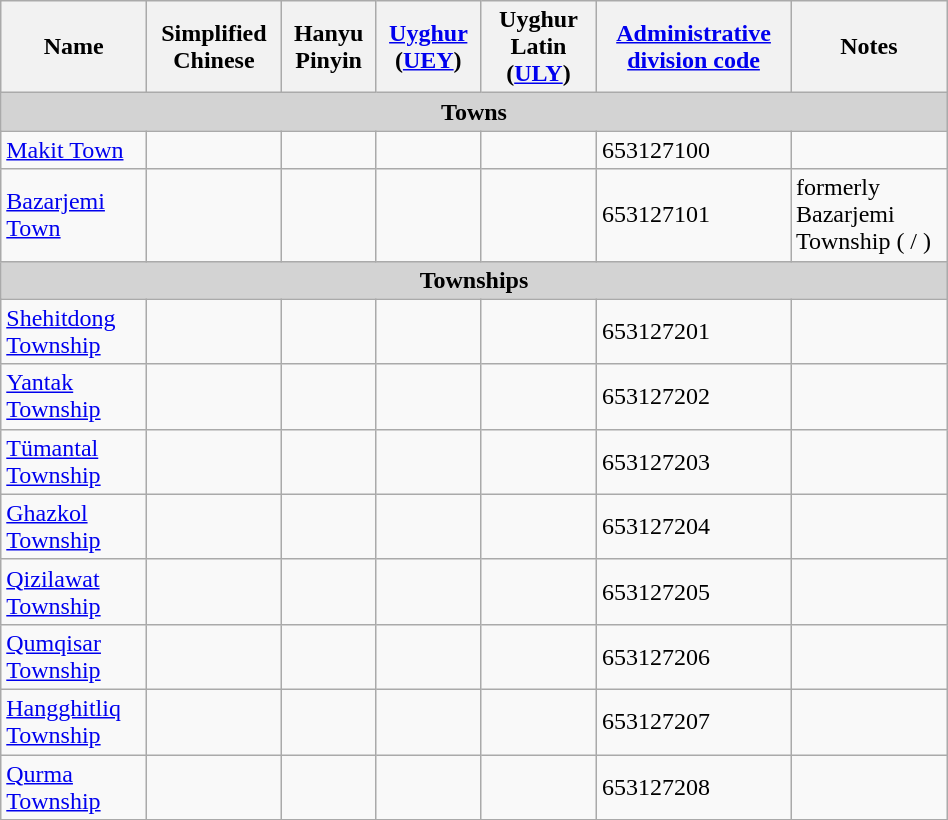<table class="wikitable" align="center" style="width:50%; border="1">
<tr>
<th>Name</th>
<th>Simplified Chinese</th>
<th>Hanyu Pinyin</th>
<th><a href='#'>Uyghur</a> (<a href='#'>UEY</a>)</th>
<th>Uyghur Latin (<a href='#'>ULY</a>)</th>
<th><a href='#'>Administrative division code</a></th>
<th>Notes</th>
</tr>
<tr>
<td colspan="8"  style="text-align:center; background:#d3d3d3;"><strong>Towns</strong></td>
</tr>
<tr --------->
<td><a href='#'>Makit Town</a></td>
<td></td>
<td></td>
<td></td>
<td></td>
<td>653127100</td>
<td></td>
</tr>
<tr>
<td><a href='#'>Bazarjemi Town</a></td>
<td></td>
<td></td>
<td></td>
<td></td>
<td>653127101</td>
<td>formerly Bazarjemi Township ( / )</td>
</tr>
<tr --------->
<td colspan="8"  style="text-align:center; background:#d3d3d3;"><strong>Townships</strong></td>
</tr>
<tr --------->
<td><a href='#'>Shehitdong Township</a></td>
<td></td>
<td></td>
<td></td>
<td></td>
<td>653127201</td>
<td></td>
</tr>
<tr>
<td><a href='#'>Yantak Township</a></td>
<td></td>
<td></td>
<td></td>
<td></td>
<td>653127202</td>
<td></td>
</tr>
<tr>
<td><a href='#'>Tümantal Township</a></td>
<td></td>
<td></td>
<td></td>
<td></td>
<td>653127203</td>
<td></td>
</tr>
<tr>
<td><a href='#'>Ghazkol Township</a></td>
<td></td>
<td></td>
<td></td>
<td></td>
<td>653127204</td>
<td></td>
</tr>
<tr>
<td><a href='#'>Qizilawat Township</a></td>
<td></td>
<td></td>
<td></td>
<td></td>
<td>653127205</td>
<td></td>
</tr>
<tr>
<td><a href='#'>Qumqisar Township</a></td>
<td></td>
<td></td>
<td></td>
<td></td>
<td>653127206</td>
<td></td>
</tr>
<tr>
<td><a href='#'>Hangghitliq Township</a></td>
<td></td>
<td></td>
<td></td>
<td></td>
<td>653127207</td>
<td></td>
</tr>
<tr>
<td><a href='#'>Qurma Township</a></td>
<td></td>
<td></td>
<td></td>
<td></td>
<td>653127208</td>
<td></td>
</tr>
<tr>
</tr>
</table>
